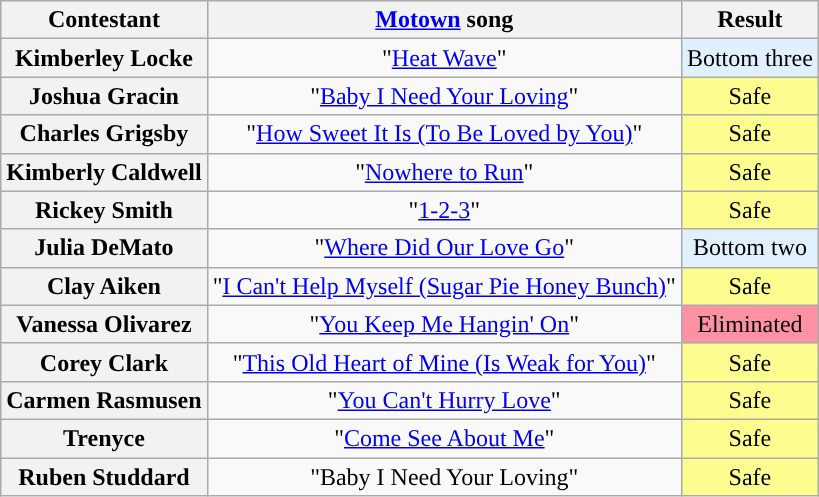<table class="wikitable unsortable" style="text-align:center;">
<tr>
<th scope="col">Contestant</th>
<th scope="col"><a href='#'>Motown</a> song</th>
<th scope="col">Result</th>
</tr>
<tr>
<th scope="row">Kimberley Locke</th>
<td>"<a href='#'>Heat Wave</a>"</td>
<td style="background:#e0f0ff">Bottom three</td>
</tr>
<tr>
<th scope="row">Joshua Gracin</th>
<td>"<a href='#'>Baby I Need Your Loving</a>"</td>
<td style="background:#FDFC8F;">Safe</td>
</tr>
<tr>
<th scope="row">Charles Grigsby</th>
<td>"<a href='#'>How Sweet It Is (To Be Loved by You)</a>"</td>
<td style="background:#FDFC8F;">Safe</td>
</tr>
<tr>
<th scope="row">Kimberly Caldwell</th>
<td>"<a href='#'>Nowhere to Run</a>"</td>
<td style="background:#FDFC8F;">Safe</td>
</tr>
<tr>
<th scope="row">Rickey Smith</th>
<td>"<a href='#'>1-2-3</a>"</td>
<td style="background:#FDFC8F;">Safe</td>
</tr>
<tr>
<th scope="row">Julia DeMato</th>
<td>"<a href='#'>Where Did Our Love Go</a>"</td>
<td style="background:#e0f0ff">Bottom two</td>
</tr>
<tr>
<th scope="row">Clay Aiken</th>
<td>"<a href='#'>I Can't Help Myself (Sugar Pie Honey Bunch)</a>"</td>
<td style="background:#FDFC8F;">Safe</td>
</tr>
<tr>
<th scope="row">Vanessa Olivarez</th>
<td>"<a href='#'>You Keep Me Hangin' On</a>"</td>
<td bgcolor="FF91A4">Eliminated</td>
</tr>
<tr>
<th scope="row">Corey Clark</th>
<td>"<a href='#'>This Old Heart of Mine (Is Weak for You)</a>"</td>
<td style="background:#FDFC8F;">Safe</td>
</tr>
<tr>
<th scope="row">Carmen Rasmusen</th>
<td>"<a href='#'>You Can't Hurry Love</a>"</td>
<td style="background:#FDFC8F;">Safe</td>
</tr>
<tr>
<th scope="row">Trenyce</th>
<td>"<a href='#'>Come See About Me</a>"</td>
<td style="background:#FDFC8F;">Safe</td>
</tr>
<tr>
<th scope="row">Ruben Studdard</th>
<td>"Baby I Need Your Loving"</td>
<td style="background:#FDFC8F;">Safe</td>
</tr>
</table>
